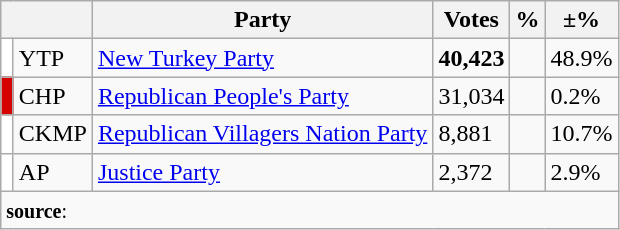<table class="wikitable">
<tr>
<th colspan="2"></th>
<th>Party</th>
<th>Votes</th>
<th>%</th>
<th>±%</th>
</tr>
<tr align="left">
<td bgcolor="#FFFFFF" width="1"></td>
<td>YTP</td>
<td><a href='#'>New Turkey Party</a></td>
<td><strong>40,423</strong></td>
<td><strong></strong></td>
<td> 48.9%</td>
</tr>
<tr align="left">
<td bgcolor="#D50000" width="1"></td>
<td>CHP</td>
<td><a href='#'>Republican People's Party</a></td>
<td>31,034</td>
<td></td>
<td> 0.2%</td>
</tr>
<tr>
<td bgcolor="#FFFFFF" width="1"></td>
<td>CKMP</td>
<td><a href='#'>Republican Villagers Nation Party</a></td>
<td>8,881</td>
<td></td>
<td> 10.7%</td>
</tr>
<tr>
<td bgcolor="#FFFFFF" width="1"></td>
<td>AP</td>
<td><a href='#'>Justice Party</a></td>
<td>2,372</td>
<td></td>
<td> 2.9%</td>
</tr>
<tr>
<td colspan="9" align="left"><small><strong>source</strong>: </small></td>
</tr>
</table>
